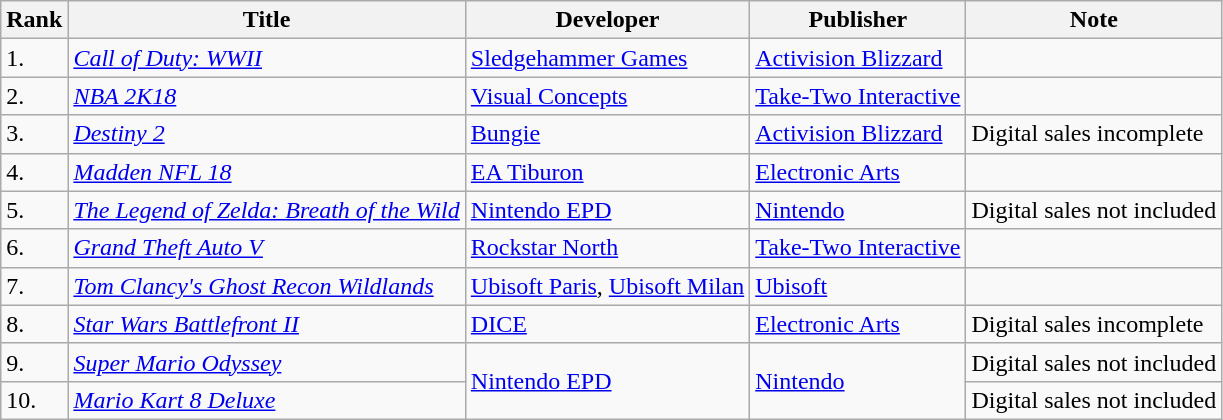<table class="wikitable">
<tr>
<th>Rank</th>
<th>Title</th>
<th>Developer</th>
<th>Publisher</th>
<th>Note</th>
</tr>
<tr>
<td>1.</td>
<td><em><a href='#'>Call of Duty: WWII</a></em></td>
<td><a href='#'>Sledgehammer Games</a></td>
<td><a href='#'>Activision Blizzard</a></td>
<td></td>
</tr>
<tr>
<td>2.</td>
<td><em><a href='#'>NBA 2K18</a></em></td>
<td><a href='#'>Visual Concepts</a></td>
<td><a href='#'>Take-Two Interactive</a></td>
<td></td>
</tr>
<tr>
<td>3.</td>
<td><em><a href='#'>Destiny 2</a></em></td>
<td><a href='#'>Bungie</a></td>
<td><a href='#'>Activision Blizzard</a></td>
<td>Digital sales incomplete</td>
</tr>
<tr>
<td>4.</td>
<td><em><a href='#'>Madden NFL 18</a></em></td>
<td><a href='#'>EA Tiburon</a></td>
<td><a href='#'>Electronic Arts</a></td>
<td></td>
</tr>
<tr>
<td>5.</td>
<td><em><a href='#'>The Legend of Zelda: Breath of the Wild</a></em></td>
<td><a href='#'>Nintendo EPD</a></td>
<td><a href='#'>Nintendo</a></td>
<td>Digital sales not included</td>
</tr>
<tr>
<td>6.</td>
<td><em><a href='#'>Grand Theft Auto V</a></em></td>
<td><a href='#'>Rockstar North</a></td>
<td><a href='#'>Take-Two Interactive</a></td>
<td></td>
</tr>
<tr>
<td>7.</td>
<td><em><a href='#'>Tom Clancy's Ghost Recon Wildlands</a></em></td>
<td><a href='#'>Ubisoft Paris</a>, <a href='#'>Ubisoft Milan</a></td>
<td><a href='#'>Ubisoft</a></td>
<td></td>
</tr>
<tr>
<td>8.</td>
<td><em><a href='#'>Star Wars Battlefront II</a></em></td>
<td><a href='#'>DICE</a></td>
<td><a href='#'>Electronic Arts</a></td>
<td>Digital sales incomplete</td>
</tr>
<tr>
<td>9.</td>
<td><em><a href='#'>Super Mario Odyssey</a></em></td>
<td rowspan="2"><a href='#'>Nintendo EPD</a></td>
<td rowspan="2"><a href='#'>Nintendo</a></td>
<td>Digital sales not included</td>
</tr>
<tr>
<td>10.</td>
<td><em><a href='#'>Mario Kart 8 Deluxe</a></em></td>
<td>Digital sales not included</td>
</tr>
</table>
